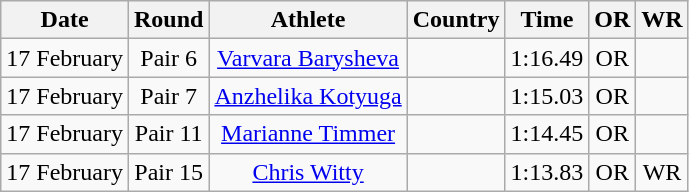<table class="wikitable" style="text-align:center">
<tr>
<th>Date</th>
<th>Round</th>
<th>Athlete</th>
<th>Country</th>
<th>Time</th>
<th>OR</th>
<th>WR</th>
</tr>
<tr>
<td>17 February</td>
<td>Pair 6</td>
<td><a href='#'>Varvara Barysheva</a></td>
<td></td>
<td>1:16.49</td>
<td>OR</td>
<td></td>
</tr>
<tr>
<td>17 February</td>
<td>Pair 7</td>
<td><a href='#'>Anzhelika Kotyuga</a></td>
<td></td>
<td>1:15.03</td>
<td>OR</td>
<td></td>
</tr>
<tr>
<td>17 February</td>
<td>Pair 11</td>
<td><a href='#'>Marianne Timmer</a></td>
<td></td>
<td>1:14.45</td>
<td>OR</td>
<td></td>
</tr>
<tr>
<td>17 February</td>
<td>Pair 15</td>
<td><a href='#'>Chris Witty</a></td>
<td></td>
<td>1:13.83</td>
<td>OR</td>
<td>WR</td>
</tr>
</table>
